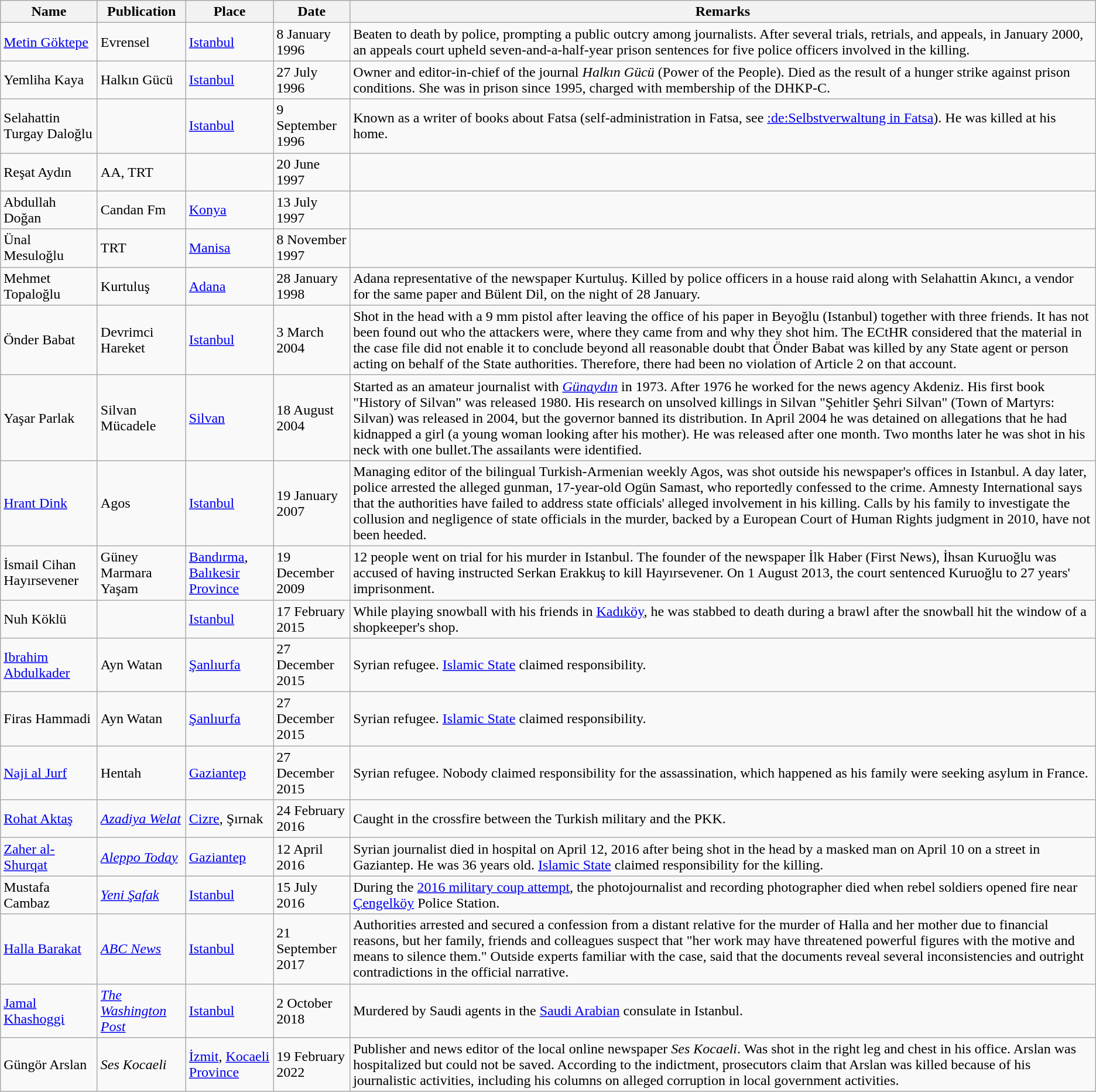<table class = "wikitable">
<tr>
<th>Name</th>
<th>Publication</th>
<th>Place</th>
<th>Date</th>
<th>Remarks</th>
</tr>
<tr>
<td><a href='#'>Metin Göktepe</a></td>
<td>Evrensel</td>
<td><a href='#'>Istanbul</a></td>
<td>8 January 1996</td>
<td>Beaten to death by police, prompting a public outcry among journalists. After several trials, retrials, and appeals, in January 2000, an appeals court upheld seven-and-a-half-year prison sentences for five police officers involved in the killing.</td>
</tr>
<tr>
<td>Yemliha Kaya</td>
<td>Halkın Gücü</td>
<td><a href='#'>Istanbul</a></td>
<td>27 July 1996</td>
<td>Owner and editor-in-chief of the journal <em>Halkın Gücü</em> (Power of the People). Died as the result of a hunger strike against prison conditions. She was in prison since 1995, charged with membership of the DHKP-C.</td>
</tr>
<tr>
<td>Selahattin Turgay Daloğlu</td>
<td></td>
<td><a href='#'>Istanbul</a></td>
<td>9 September 1996</td>
<td>Known as a writer of books about Fatsa (self-administration in Fatsa, see <a href='#'>:de:Selbstverwaltung in Fatsa</a>). He was killed at his home.</td>
</tr>
<tr>
<td>Reşat Aydın</td>
<td>AA, TRT</td>
<td></td>
<td>20 June 1997</td>
<td></td>
</tr>
<tr>
<td>Abdullah Doğan</td>
<td>Candan Fm</td>
<td><a href='#'>Konya</a></td>
<td>13 July 1997</td>
<td></td>
</tr>
<tr>
<td>Ünal Mesuloğlu</td>
<td>TRT</td>
<td><a href='#'>Manisa</a></td>
<td>8 November 1997</td>
<td></td>
</tr>
<tr>
<td>Mehmet Topaloğlu</td>
<td>Kurtuluş</td>
<td><a href='#'>Adana</a></td>
<td>28 January 1998</td>
<td>Adana representative of the newspaper Kurtuluş. Killed by police officers in a house raid along with Selahattin Akıncı, a vendor for the same paper and Bülent Dil, on the night of 28 January.</td>
</tr>
<tr>
<td>Önder Babat</td>
<td>Devrimci Hareket</td>
<td><a href='#'>Istanbul</a></td>
<td>3 March 2004</td>
<td>Shot in the head with a 9 mm pistol after leaving the office of his paper in Beyoğlu (Istanbul) together with three friends. It has not been found out who the attackers were, where they came from and why they shot him. The ECtHR considered that the material in the case file did not enable it to conclude beyond all reasonable doubt that Önder Babat was killed by any State agent or person acting on behalf of the State authorities. Therefore, there had been no violation of Article 2 on that account.</td>
</tr>
<tr>
<td>Yaşar Parlak</td>
<td>Silvan Mücadele</td>
<td><a href='#'>Silvan</a></td>
<td>18 August 2004</td>
<td>Started as an amateur journalist with <em><a href='#'>Günaydın</a></em> in 1973. After 1976 he worked for the news agency Akdeniz. His first book "History of Silvan" was released 1980. His research on unsolved killings in Silvan "Şehitler Şehri Silvan" (Town of Martyrs: Silvan) was released in 2004, but the governor banned its distribution. In April 2004 he was detained on allegations that he had kidnapped a girl (a young woman looking after his mother). He was released after one month. Two months later he was shot in his neck with one bullet.The assailants were identified.</td>
</tr>
<tr>
<td><a href='#'>Hrant Dink</a></td>
<td>Agos</td>
<td><a href='#'>Istanbul</a></td>
<td>19 January 2007</td>
<td>Managing editor of the bilingual Turkish-Armenian weekly Agos, was shot outside his newspaper's offices in Istanbul. A day later, police arrested the alleged gunman, 17-year-old Ogün Samast, who reportedly confessed to the crime. Amnesty International says that the authorities have failed to address state officials' alleged involvement in his killing. Calls by his family to investigate the collusion and negligence of state officials in the murder, backed by a European Court of Human Rights judgment in 2010, have not been heeded.</td>
</tr>
<tr>
<td>İsmail Cihan Hayırsevener</td>
<td>Güney Marmara Yaşam</td>
<td><a href='#'>Bandırma</a>, <a href='#'>Balıkesir Province</a></td>
<td>19 December 2009</td>
<td>12 people went on trial for his murder in Istanbul. The founder of the newspaper İlk Haber (First News), İhsan Kuruoğlu was accused of having instructed Serkan Erakkuş to kill Hayırsevener. On 1 August 2013, the court sentenced Kuruoğlu to 27 years' imprisonment.</td>
</tr>
<tr>
<td>Nuh Köklü</td>
<td></td>
<td><a href='#'>Istanbul</a></td>
<td>17 February 2015</td>
<td>While playing snowball with his friends in <a href='#'>Kadıköy</a>, he was stabbed to death during a brawl after the snowball hit the window of a shopkeeper's shop.</td>
</tr>
<tr>
<td><a href='#'>Ibrahim Abdulkader</a></td>
<td>Ayn Watan</td>
<td><a href='#'>Şanlıurfa</a></td>
<td>27 December 2015</td>
<td>Syrian refugee. <a href='#'>Islamic State</a> claimed responsibility.</td>
</tr>
<tr>
<td>Firas Hammadi</td>
<td>Ayn Watan</td>
<td><a href='#'>Şanlıurfa</a></td>
<td>27 December 2015</td>
<td>Syrian refugee. <a href='#'>Islamic State</a> claimed responsibility.</td>
</tr>
<tr>
<td><a href='#'>Naji al Jurf</a></td>
<td>Hentah</td>
<td><a href='#'>Gaziantep</a></td>
<td>27 December 2015</td>
<td>Syrian refugee. Nobody claimed responsibility for the assassination, which happened as his family were seeking asylum in France.</td>
</tr>
<tr>
<td><a href='#'>Rohat Aktaş</a></td>
<td><em><a href='#'>Azadiya Welat</a></em></td>
<td><a href='#'>Cizre</a>, Şırnak</td>
<td>24 February 2016</td>
<td>Caught in the crossfire between the Turkish military and the PKK.</td>
</tr>
<tr>
<td><a href='#'>Zaher al-Shurqat</a></td>
<td><em><a href='#'>Aleppo Today</a></em></td>
<td><a href='#'>Gaziantep</a></td>
<td>12 April 2016</td>
<td>Syrian journalist died in hospital on April 12, 2016 after being shot in the head by a masked man on April 10 on a street in Gaziantep. He was 36 years old. <a href='#'>Islamic State</a> claimed responsibility for the killing.</td>
</tr>
<tr>
<td>Mustafa Cambaz</td>
<td><em><a href='#'>Yeni Şafak</a></em></td>
<td><a href='#'>Istanbul</a></td>
<td>15 July 2016</td>
<td>During the <a href='#'>2016 military coup attempt</a>, the photojournalist and recording photographer died when rebel soldiers opened fire near <a href='#'>Çengelköy</a> Police Station.</td>
</tr>
<tr>
<td><a href='#'>Halla Barakat</a></td>
<td><em><a href='#'>ABC News</a></em></td>
<td><a href='#'>Istanbul</a></td>
<td>21 September 2017</td>
<td>Authorities arrested and secured a confession from a distant relative for the murder of Halla and her mother due to financial reasons, but her family, friends and colleagues suspect that "her work may have threatened powerful figures with the motive and means to silence them." Outside experts familiar with the case, said that the documents reveal several inconsistencies and outright contradictions in the official narrative.</td>
</tr>
<tr>
<td><a href='#'>Jamal Khashoggi</a></td>
<td><em><a href='#'>The Washington Post</a></em></td>
<td><a href='#'>Istanbul</a></td>
<td>2 October 2018</td>
<td>Murdered by Saudi agents in the <a href='#'>Saudi Arabian</a> consulate in Istanbul.</td>
</tr>
<tr>
<td>Güngör Arslan</td>
<td><em>Ses Kocaeli</em></td>
<td><a href='#'>İzmit</a>, <a href='#'>Kocaeli Province</a></td>
<td>19 February 2022</td>
<td>Publisher and news editor of the local online newspaper <em>Ses Kocaeli</em>. Was shot in the right leg and chest in his office. Arslan was hospitalized but could not be saved. According to the indictment, prosecutors claim that Arslan was killed because of his journalistic activities, including his columns on alleged corruption in local government activities.</td>
</tr>
</table>
